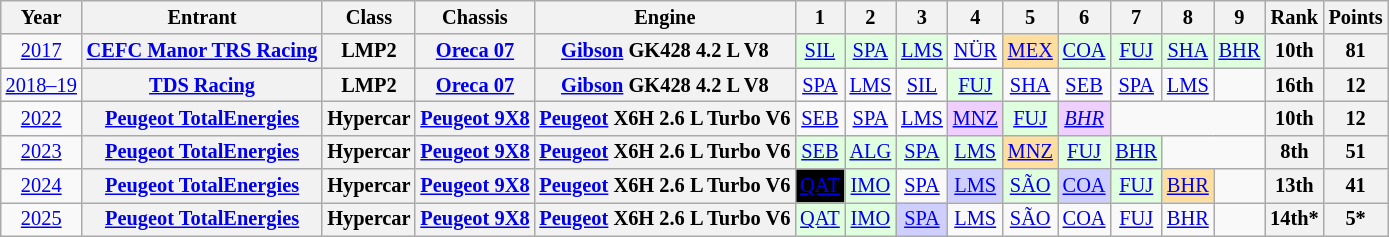<table class="wikitable" style="text-align:center; font-size:85%">
<tr>
<th>Year</th>
<th>Entrant</th>
<th>Class</th>
<th>Chassis</th>
<th>Engine</th>
<th>1</th>
<th>2</th>
<th>3</th>
<th>4</th>
<th>5</th>
<th>6</th>
<th>7</th>
<th>8</th>
<th>9</th>
<th>Rank</th>
<th>Points</th>
</tr>
<tr>
<td><a href='#'>2017</a></td>
<th nowrap><a href='#'>CEFC Manor TRS Racing</a></th>
<th>LMP2</th>
<th nowrap><a href='#'>Oreca 07</a></th>
<th nowrap><a href='#'>Gibson</a> GK428 4.2 L V8</th>
<td style="background:#DFFFDF;"><a href='#'>SIL</a><br></td>
<td style="background:#DFFFDF;"><a href='#'>SPA</a><br></td>
<td style="background:#DFFFDF;"><a href='#'>LMS</a><br></td>
<td><a href='#'>NÜR</a></td>
<td style="background:#FFDF9F;"><a href='#'>MEX</a><br></td>
<td style="background:#DFFFDF;"><a href='#'>COA</a><br></td>
<td style="background:#DFFFDF;"><a href='#'>FUJ</a><br></td>
<td style="background:#DFFFDF;"><a href='#'>SHA</a><br></td>
<td style="background:#DFFFDF;"><a href='#'>BHR</a><br></td>
<th>10th</th>
<th>81</th>
</tr>
<tr>
<td nowrap><a href='#'>2018–19</a></td>
<th nowrap><a href='#'>TDS Racing</a></th>
<th>LMP2</th>
<th nowrap><a href='#'>Oreca 07</a></th>
<th nowrap><a href='#'>Gibson</a> GK428 4.2 L V8</th>
<td><a href='#'>SPA</a></td>
<td><a href='#'>LMS</a></td>
<td><a href='#'>SIL</a></td>
<td style="background:#DFFFDF;"><a href='#'>FUJ</a><br></td>
<td><a href='#'>SHA</a></td>
<td><a href='#'>SEB</a></td>
<td><a href='#'>SPA</a></td>
<td><a href='#'>LMS</a></td>
<td></td>
<th>16th</th>
<th>12</th>
</tr>
<tr>
<td><a href='#'>2022</a></td>
<th nowrap><a href='#'>Peugeot TotalEnergies</a></th>
<th>Hypercar</th>
<th nowrap><a href='#'>Peugeot 9X8</a></th>
<th nowrap><a href='#'>Peugeot</a> X6H 2.6 L Turbo V6</th>
<td><a href='#'>SEB</a></td>
<td><a href='#'>SPA</a></td>
<td><a href='#'>LMS</a></td>
<td style="background:#EFCFFF;"><a href='#'>MNZ</a><br></td>
<td style="background:#DFFFDF;"><a href='#'>FUJ</a><br></td>
<td style="background:#EFCFFF;"><em><a href='#'>BHR</a></em><br></td>
<td colspan=3></td>
<th>10th</th>
<th>12</th>
</tr>
<tr>
<td><a href='#'>2023</a></td>
<th nowrap><a href='#'>Peugeot TotalEnergies</a></th>
<th>Hypercar</th>
<th nowrap><a href='#'>Peugeot 9X8</a></th>
<th nowrap><a href='#'>Peugeot</a> X6H 2.6 L Turbo V6</th>
<td style="background:#DFFFDF;"><a href='#'>SEB</a><br></td>
<td style="background:#DFFFDF;"><a href='#'>ALG</a><br></td>
<td style="background:#DFFFDF;"><a href='#'>SPA</a><br></td>
<td style="background:#DFFFDF;"><a href='#'>LMS</a><br></td>
<td style="background:#FFDF9F;"><a href='#'>MNZ</a><br></td>
<td style="background:#DFFFDF;"><a href='#'>FUJ</a><br></td>
<td style="background:#DFFFDF;"><a href='#'>BHR</a><br></td>
<td colspan=2></td>
<th>8th</th>
<th>51</th>
</tr>
<tr>
<td><a href='#'>2024</a></td>
<th><a href='#'>Peugeot TotalEnergies</a></th>
<th>Hypercar</th>
<th><a href='#'>Peugeot 9X8</a></th>
<th><a href='#'>Peugeot</a> X6H 2.6 L Turbo V6</th>
<td style="background:#000000; color:white"><a href='#'><span>QAT</span></a><br></td>
<td style="background:#DFFFDF;"><a href='#'>IMO</a><br></td>
<td><a href='#'>SPA</a></td>
<td style="background:#CFCFFF;"><a href='#'>LMS</a><br></td>
<td style="background:#DFFFDF;"><a href='#'>SÃO</a><br></td>
<td style="background:#CFCFFF;"><a href='#'>COA</a><br></td>
<td style="background:#DFFFDF;"><a href='#'>FUJ</a><br></td>
<td style="background:#FFDF9F;"><a href='#'>BHR</a><br></td>
<td></td>
<th>13th</th>
<th>41</th>
</tr>
<tr>
<td><a href='#'>2025</a></td>
<th><a href='#'>Peugeot TotalEnergies</a></th>
<th>Hypercar</th>
<th><a href='#'>Peugeot 9X8</a></th>
<th><a href='#'>Peugeot</a> X6H 2.6 L Turbo V6</th>
<td style="background:#DFFFDF;"><a href='#'>QAT</a><br></td>
<td style="background:#DFFFDF;"><a href='#'>IMO</a><br></td>
<td style="background:#CFCFFF;"><a href='#'>SPA</a><br></td>
<td style="background:#;"><a href='#'>LMS</a><br></td>
<td style="background:#;"><a href='#'>SÃO</a><br></td>
<td style="background:#;"><a href='#'>COA</a><br></td>
<td style="background:#;"><a href='#'>FUJ</a><br></td>
<td style="background:#;"><a href='#'>BHR</a><br></td>
<td></td>
<th>14th*</th>
<th>5*</th>
</tr>
</table>
